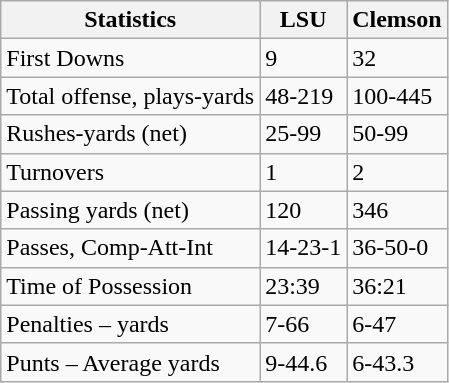<table class="wikitable">
<tr>
<th>Statistics</th>
<th>LSU</th>
<th>Clemson</th>
</tr>
<tr>
<td>First Downs</td>
<td>9</td>
<td>32</td>
</tr>
<tr>
<td>Total offense, plays-yards</td>
<td>48-219</td>
<td>100-445</td>
</tr>
<tr>
<td>Rushes-yards (net)</td>
<td>25-99</td>
<td>50-99</td>
</tr>
<tr>
<td>Turnovers</td>
<td>1</td>
<td>2</td>
</tr>
<tr>
<td>Passing yards (net)</td>
<td>120</td>
<td>346</td>
</tr>
<tr>
<td>Passes, Comp-Att-Int</td>
<td>14-23-1</td>
<td>36-50-0</td>
</tr>
<tr>
<td>Time of Possession</td>
<td>23:39</td>
<td>36:21</td>
</tr>
<tr>
<td>Penalties – yards</td>
<td>7-66</td>
<td>6-47</td>
</tr>
<tr>
<td>Punts – Average yards</td>
<td>9-44.6</td>
<td>6-43.3</td>
</tr>
</table>
